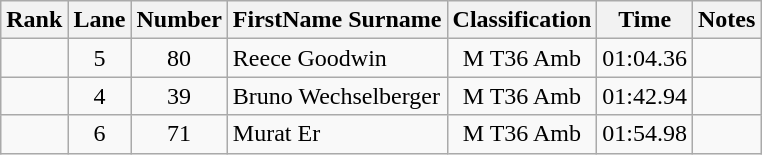<table class="wikitable sortable" style="text-align:center">
<tr>
<th>Rank</th>
<th>Lane</th>
<th>Number</th>
<th>FirstName Surname</th>
<th>Classification</th>
<th>Time</th>
<th>Notes</th>
</tr>
<tr>
<td></td>
<td>5</td>
<td>80</td>
<td style="text-align:left"> Reece Goodwin</td>
<td>M T36 Amb</td>
<td>01:04.36</td>
<td></td>
</tr>
<tr>
<td></td>
<td>4</td>
<td>39</td>
<td style="text-align:left"> Bruno Wechselberger</td>
<td>M T36 Amb</td>
<td>01:42.94</td>
<td></td>
</tr>
<tr>
<td></td>
<td>6</td>
<td>71</td>
<td style="text-align:left"> Murat Er</td>
<td>M T36 Amb</td>
<td>01:54.98</td>
<td></td>
</tr>
</table>
